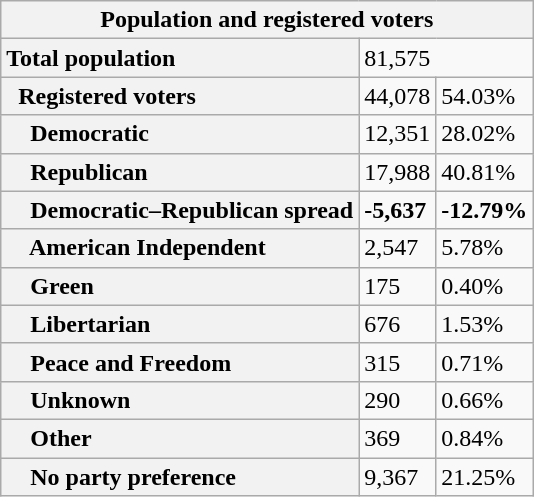<table class="wikitable collapsible collapsed">
<tr>
<th colspan="3">Population and registered voters</th>
</tr>
<tr>
<th scope="row" style="text-align: left;">Total population</th>
<td colspan="2">81,575</td>
</tr>
<tr>
<th scope="row" style="text-align: left;">  Registered voters</th>
<td>44,078</td>
<td>54.03%</td>
</tr>
<tr>
<th scope="row" style="text-align: left;">    Democratic</th>
<td>12,351</td>
<td>28.02%</td>
</tr>
<tr>
<th scope="row" style="text-align: left;">    Republican</th>
<td>17,988</td>
<td>40.81%</td>
</tr>
<tr>
<th scope="row" style="text-align: left;">    Democratic–Republican spread</th>
<td><span><strong>-5,637</strong></span></td>
<td><span><strong>-12.79%</strong></span></td>
</tr>
<tr>
<th scope="row" style="text-align: left;">    American Independent</th>
<td>2,547</td>
<td>5.78%</td>
</tr>
<tr>
<th scope="row" style="text-align: left;">    Green</th>
<td>175</td>
<td>0.40%</td>
</tr>
<tr>
<th scope="row" style="text-align: left;">    Libertarian</th>
<td>676</td>
<td>1.53%</td>
</tr>
<tr>
<th scope="row" style="text-align: left;">    Peace and Freedom</th>
<td>315</td>
<td>0.71%</td>
</tr>
<tr>
<th scope="row" style="text-align: left;">    Unknown</th>
<td>290</td>
<td>0.66%</td>
</tr>
<tr>
<th scope="row" style="text-align: left;">    Other</th>
<td>369</td>
<td>0.84%</td>
</tr>
<tr>
<th scope="row" style="text-align: left;">    No party preference</th>
<td>9,367</td>
<td>21.25%</td>
</tr>
</table>
